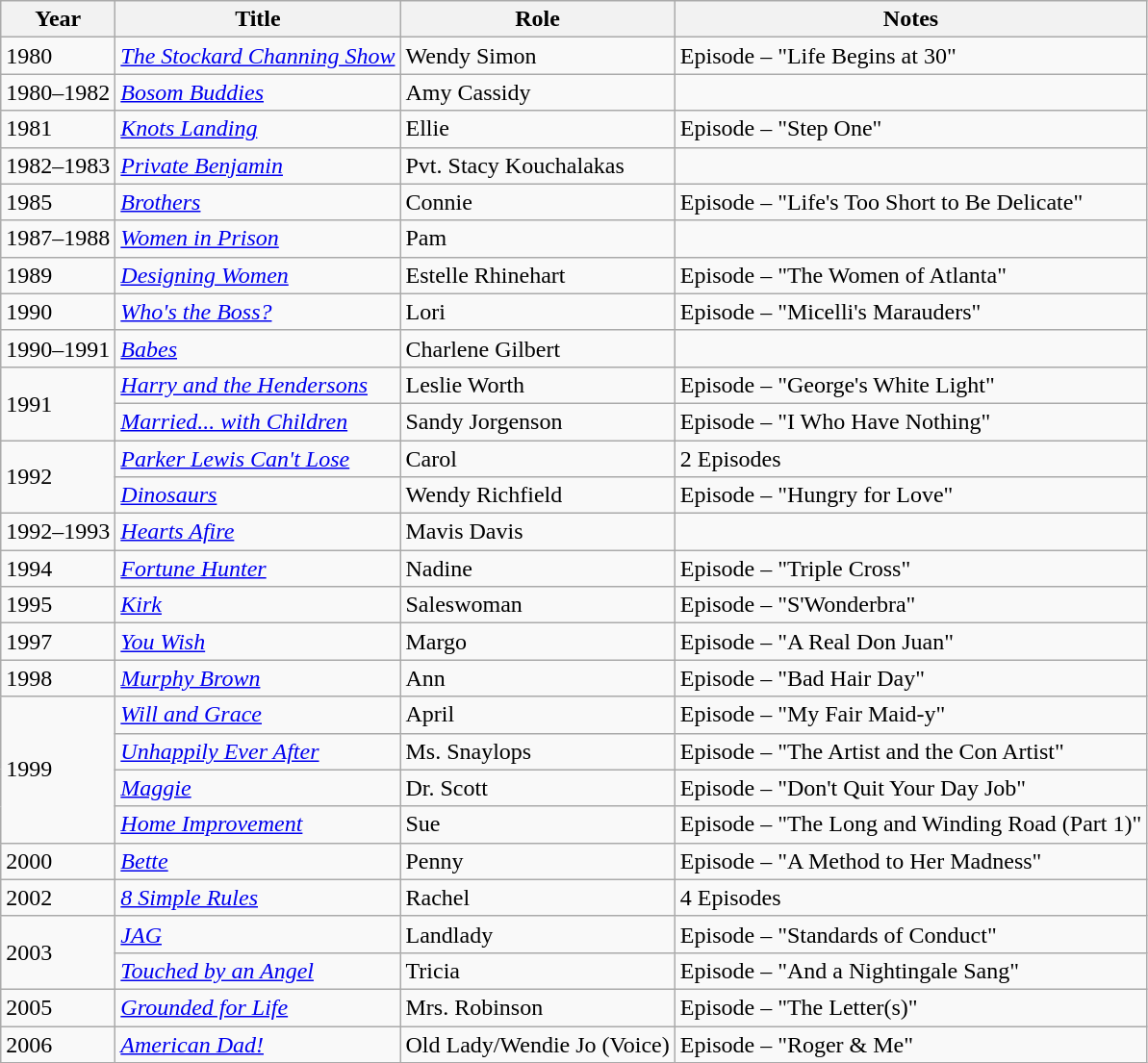<table class="wikitable sortable">
<tr>
<th>Year</th>
<th>Title</th>
<th>Role</th>
<th class="unsortable">Notes</th>
</tr>
<tr>
<td>1980</td>
<td><em><a href='#'>The Stockard Channing Show</a></em></td>
<td>Wendy Simon</td>
<td>Episode – "Life Begins at 30"</td>
</tr>
<tr>
<td>1980–1982</td>
<td><em><a href='#'>Bosom Buddies</a></em></td>
<td>Amy Cassidy</td>
<td></td>
</tr>
<tr>
<td>1981</td>
<td><em><a href='#'>Knots Landing</a></em></td>
<td>Ellie</td>
<td>Episode – "Step One"</td>
</tr>
<tr>
<td>1982–1983</td>
<td><em><a href='#'>Private Benjamin</a></em></td>
<td>Pvt. Stacy Kouchalakas</td>
<td></td>
</tr>
<tr>
<td>1985</td>
<td><em><a href='#'>Brothers</a></em></td>
<td>Connie</td>
<td>Episode – "Life's Too Short to Be Delicate"</td>
</tr>
<tr>
<td>1987–1988</td>
<td><em><a href='#'>Women in Prison</a></em></td>
<td>Pam</td>
<td></td>
</tr>
<tr>
<td>1989</td>
<td><em><a href='#'>Designing Women</a></em></td>
<td>Estelle Rhinehart</td>
<td>Episode – "The Women of Atlanta"</td>
</tr>
<tr>
<td>1990</td>
<td><em><a href='#'>Who's the Boss?</a></em></td>
<td>Lori</td>
<td>Episode – "Micelli's Marauders"</td>
</tr>
<tr>
<td>1990–1991</td>
<td><em><a href='#'>Babes</a></em></td>
<td>Charlene Gilbert</td>
<td></td>
</tr>
<tr>
<td rowspan=2>1991</td>
<td><em><a href='#'>Harry and the Hendersons</a></em></td>
<td>Leslie Worth</td>
<td>Episode – "George's White Light"</td>
</tr>
<tr>
<td><em><a href='#'>Married... with Children</a></em></td>
<td>Sandy Jorgenson</td>
<td>Episode – "I Who Have Nothing"</td>
</tr>
<tr>
<td rowspan=2>1992</td>
<td><em><a href='#'>Parker Lewis Can't Lose</a></em></td>
<td>Carol</td>
<td>2 Episodes</td>
</tr>
<tr>
<td><em><a href='#'>Dinosaurs</a></em></td>
<td>Wendy Richfield</td>
<td>Episode – "Hungry for Love"</td>
</tr>
<tr>
<td>1992–1993</td>
<td><em><a href='#'>Hearts Afire</a></em></td>
<td>Mavis Davis</td>
<td></td>
</tr>
<tr>
<td>1994</td>
<td><em><a href='#'>Fortune Hunter</a></em></td>
<td>Nadine</td>
<td>Episode – "Triple Cross"</td>
</tr>
<tr>
<td>1995</td>
<td><em><a href='#'>Kirk</a></em></td>
<td>Saleswoman</td>
<td>Episode – "S'Wonderbra"</td>
</tr>
<tr>
<td>1997</td>
<td><em><a href='#'>You Wish</a></em></td>
<td>Margo</td>
<td>Episode – "A Real Don Juan"</td>
</tr>
<tr>
<td>1998</td>
<td><em><a href='#'>Murphy Brown</a></em></td>
<td>Ann</td>
<td>Episode – "Bad Hair Day"</td>
</tr>
<tr>
<td rowspan=4>1999</td>
<td><em><a href='#'>Will and Grace</a></em></td>
<td>April</td>
<td>Episode – "My Fair Maid-y"</td>
</tr>
<tr>
<td><em><a href='#'>Unhappily Ever After</a></em></td>
<td>Ms. Snaylops</td>
<td>Episode – "The Artist and the Con Artist"</td>
</tr>
<tr>
<td><em><a href='#'>Maggie</a></em></td>
<td>Dr. Scott</td>
<td>Episode – "Don't Quit Your Day Job"</td>
</tr>
<tr>
<td><em><a href='#'>Home Improvement</a></em></td>
<td>Sue</td>
<td>Episode – "The Long and Winding Road (Part 1)"</td>
</tr>
<tr>
<td>2000</td>
<td><em><a href='#'>Bette</a></em></td>
<td>Penny</td>
<td>Episode – "A Method to Her Madness"</td>
</tr>
<tr>
<td>2002</td>
<td><em><a href='#'>8 Simple Rules</a></em></td>
<td>Rachel</td>
<td>4 Episodes</td>
</tr>
<tr>
<td rowspan=2>2003</td>
<td><em><a href='#'>JAG</a></em></td>
<td>Landlady</td>
<td>Episode – "Standards of Conduct"</td>
</tr>
<tr>
<td><em><a href='#'>Touched by an Angel</a></em></td>
<td>Tricia</td>
<td>Episode – "And a Nightingale Sang"</td>
</tr>
<tr>
<td>2005</td>
<td><em><a href='#'>Grounded for Life</a></em></td>
<td>Mrs. Robinson</td>
<td>Episode – "The Letter(s)"</td>
</tr>
<tr>
<td>2006</td>
<td><em><a href='#'>American Dad!</a></em></td>
<td>Old Lady/Wendie Jo (Voice)</td>
<td>Episode – "Roger & Me"</td>
</tr>
</table>
